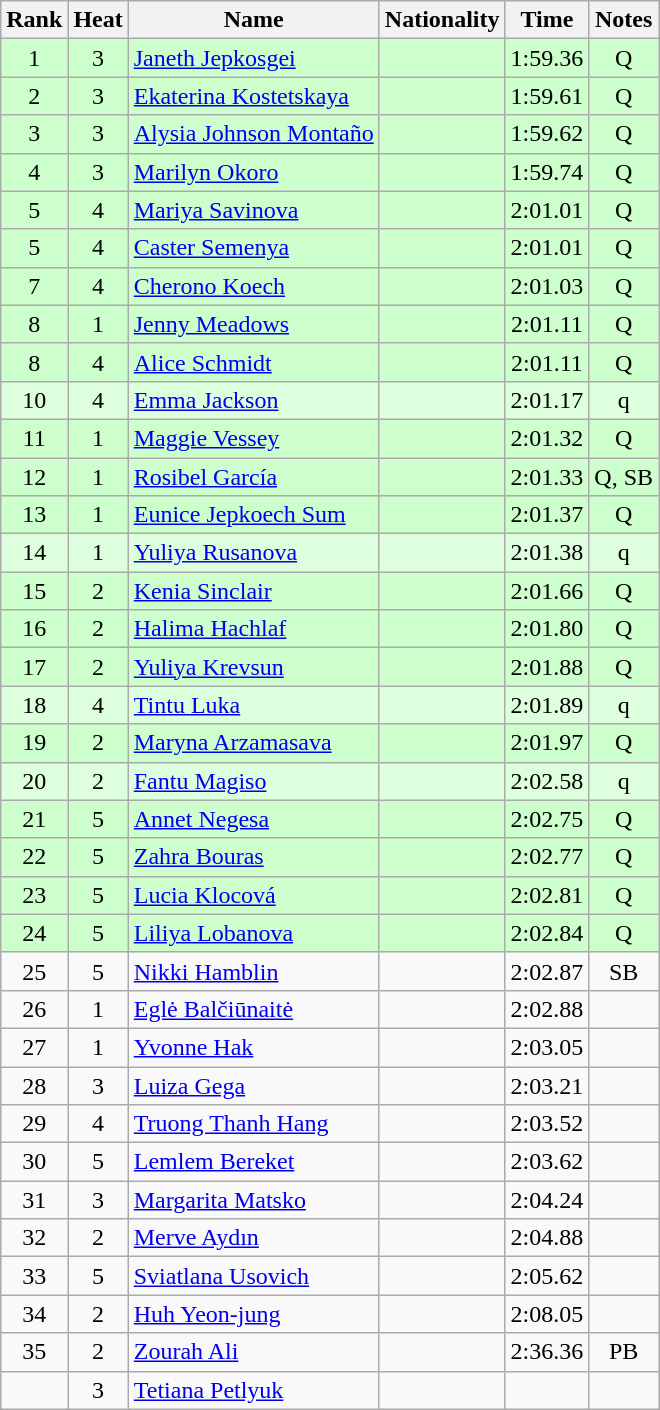<table class="wikitable sortable" style="text-align:center">
<tr>
<th>Rank</th>
<th>Heat</th>
<th>Name</th>
<th>Nationality</th>
<th>Time</th>
<th>Notes</th>
</tr>
<tr bgcolor=ccffcc>
<td>1</td>
<td>3</td>
<td align=left><a href='#'>Janeth Jepkosgei</a></td>
<td align=left></td>
<td>1:59.36</td>
<td>Q</td>
</tr>
<tr bgcolor=ccffcc>
<td>2</td>
<td>3</td>
<td align=left><a href='#'>Ekaterina Kostetskaya</a></td>
<td align=left></td>
<td>1:59.61</td>
<td>Q</td>
</tr>
<tr bgcolor=ccffcc>
<td>3</td>
<td>3</td>
<td align=left><a href='#'>Alysia Johnson Montaño</a></td>
<td align=left></td>
<td>1:59.62</td>
<td>Q</td>
</tr>
<tr bgcolor=ccffcc>
<td>4</td>
<td>3</td>
<td align=left><a href='#'>Marilyn Okoro</a></td>
<td align=left></td>
<td>1:59.74</td>
<td>Q</td>
</tr>
<tr bgcolor=ccffcc>
<td>5</td>
<td>4</td>
<td align=left><a href='#'>Mariya Savinova</a></td>
<td align=left></td>
<td>2:01.01</td>
<td>Q</td>
</tr>
<tr bgcolor=ccffcc>
<td>5</td>
<td>4</td>
<td align=left><a href='#'>Caster Semenya</a></td>
<td align=left></td>
<td>2:01.01</td>
<td>Q</td>
</tr>
<tr bgcolor=ccffcc>
<td>7</td>
<td>4</td>
<td align=left><a href='#'>Cherono Koech</a></td>
<td align=left></td>
<td>2:01.03</td>
<td>Q</td>
</tr>
<tr bgcolor=ccffcc>
<td>8</td>
<td>1</td>
<td align=left><a href='#'>Jenny Meadows</a></td>
<td align=left></td>
<td>2:01.11</td>
<td>Q</td>
</tr>
<tr bgcolor=ccffcc>
<td>8</td>
<td>4</td>
<td align=left><a href='#'>Alice Schmidt</a></td>
<td align=left></td>
<td>2:01.11</td>
<td>Q</td>
</tr>
<tr bgcolor=ddffdd>
<td>10</td>
<td>4</td>
<td align=left><a href='#'>Emma Jackson</a></td>
<td align=left></td>
<td>2:01.17</td>
<td>q</td>
</tr>
<tr bgcolor=ccffcc>
<td>11</td>
<td>1</td>
<td align=left><a href='#'>Maggie Vessey</a></td>
<td align=left></td>
<td>2:01.32</td>
<td>Q</td>
</tr>
<tr bgcolor=ccffcc>
<td>12</td>
<td>1</td>
<td align=left><a href='#'>Rosibel García</a></td>
<td align=left></td>
<td>2:01.33</td>
<td>Q, SB</td>
</tr>
<tr bgcolor=ccffcc>
<td>13</td>
<td>1</td>
<td align=left><a href='#'>Eunice Jepkoech Sum</a></td>
<td align=left></td>
<td>2:01.37</td>
<td>Q</td>
</tr>
<tr bgcolor=ddffdd>
<td>14</td>
<td>1</td>
<td align=left><a href='#'>Yuliya Rusanova</a></td>
<td align=left></td>
<td>2:01.38</td>
<td>q</td>
</tr>
<tr bgcolor=ccffcc>
<td>15</td>
<td>2</td>
<td align=left><a href='#'>Kenia Sinclair</a></td>
<td align=left></td>
<td>2:01.66</td>
<td>Q</td>
</tr>
<tr bgcolor=ccffcc>
<td>16</td>
<td>2</td>
<td align=left><a href='#'>Halima Hachlaf</a></td>
<td align=left></td>
<td>2:01.80</td>
<td>Q</td>
</tr>
<tr bgcolor=ccffcc>
<td>17</td>
<td>2</td>
<td align=left><a href='#'>Yuliya Krevsun</a></td>
<td align=left></td>
<td>2:01.88</td>
<td>Q</td>
</tr>
<tr bgcolor=ddffdd>
<td>18</td>
<td>4</td>
<td align=left><a href='#'>Tintu Luka</a></td>
<td align=left></td>
<td>2:01.89</td>
<td>q</td>
</tr>
<tr bgcolor=ccffcc>
<td>19</td>
<td>2</td>
<td align=left><a href='#'>Maryna Arzamasava</a></td>
<td align=left></td>
<td>2:01.97</td>
<td>Q</td>
</tr>
<tr bgcolor=ddffdd>
<td>20</td>
<td>2</td>
<td align=left><a href='#'>Fantu Magiso</a></td>
<td align=left></td>
<td>2:02.58</td>
<td>q</td>
</tr>
<tr bgcolor=ccffcc>
<td>21</td>
<td>5</td>
<td align=left><a href='#'>Annet Negesa</a></td>
<td align=left></td>
<td>2:02.75</td>
<td>Q</td>
</tr>
<tr bgcolor=ccffcc>
<td>22</td>
<td>5</td>
<td align=left><a href='#'>Zahra Bouras</a></td>
<td align=left></td>
<td>2:02.77</td>
<td>Q</td>
</tr>
<tr bgcolor=ccffcc>
<td>23</td>
<td>5</td>
<td align=left><a href='#'>Lucia Klocová</a></td>
<td align=left></td>
<td>2:02.81</td>
<td>Q</td>
</tr>
<tr bgcolor=ccffcc>
<td>24</td>
<td>5</td>
<td align=left><a href='#'>Liliya Lobanova</a></td>
<td align=left></td>
<td>2:02.84</td>
<td>Q</td>
</tr>
<tr>
<td>25</td>
<td>5</td>
<td align=left><a href='#'>Nikki Hamblin</a></td>
<td align=left></td>
<td>2:02.87</td>
<td>SB</td>
</tr>
<tr>
<td>26</td>
<td>1</td>
<td align=left><a href='#'>Eglė Balčiūnaitė</a></td>
<td align=left></td>
<td>2:02.88</td>
<td></td>
</tr>
<tr>
<td>27</td>
<td>1</td>
<td align=left><a href='#'>Yvonne Hak</a></td>
<td align=left></td>
<td>2:03.05</td>
<td></td>
</tr>
<tr>
<td>28</td>
<td>3</td>
<td align=left><a href='#'>Luiza Gega</a></td>
<td align=left></td>
<td>2:03.21</td>
<td></td>
</tr>
<tr>
<td>29</td>
<td>4</td>
<td align=left><a href='#'>Truong Thanh Hang</a></td>
<td align=left></td>
<td>2:03.52</td>
<td></td>
</tr>
<tr>
<td>30</td>
<td>5</td>
<td align=left><a href='#'>Lemlem Bereket</a></td>
<td align=left></td>
<td>2:03.62</td>
<td></td>
</tr>
<tr>
<td>31</td>
<td>3</td>
<td align=left><a href='#'>Margarita Matsko</a></td>
<td align=left></td>
<td>2:04.24</td>
<td></td>
</tr>
<tr>
<td>32</td>
<td>2</td>
<td align=left><a href='#'>Merve Aydın</a></td>
<td align=left></td>
<td>2:04.88</td>
<td></td>
</tr>
<tr>
<td>33</td>
<td>5</td>
<td align=left><a href='#'>Sviatlana Usovich</a></td>
<td align=left></td>
<td>2:05.62</td>
<td></td>
</tr>
<tr>
<td>34</td>
<td>2</td>
<td align=left><a href='#'>Huh Yeon-jung</a></td>
<td align=left></td>
<td>2:08.05</td>
<td></td>
</tr>
<tr>
<td>35</td>
<td>2</td>
<td align=left><a href='#'>Zourah Ali</a></td>
<td align=left></td>
<td>2:36.36</td>
<td>PB</td>
</tr>
<tr>
<td></td>
<td>3</td>
<td align=left><a href='#'>Tetiana Petlyuk</a></td>
<td align=left></td>
<td></td>
<td></td>
</tr>
</table>
